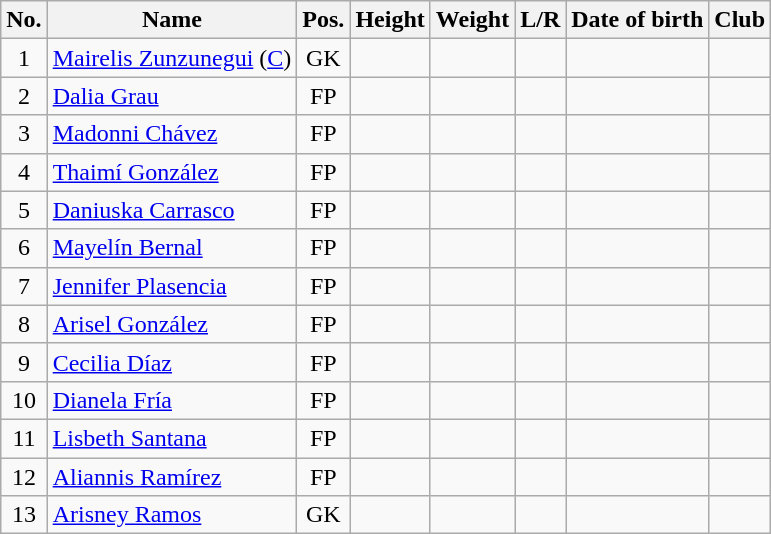<table class="wikitable sortable" style="text-align:center">
<tr>
<th>No.</th>
<th>Name</th>
<th>Pos.</th>
<th>Height</th>
<th>Weight</th>
<th>L/R</th>
<th>Date of birth</th>
<th>Club</th>
</tr>
<tr>
<td style="text-align:center;">1</td>
<td style="text-align:left;"><a href='#'>Mairelis Zunzunegui</a> (<a href='#'>C</a>)</td>
<td style="text-align:center;">GK</td>
<td></td>
<td></td>
<td></td>
<td style="text-align:left;"></td>
<td></td>
</tr>
<tr>
<td style="text-align:center;">2</td>
<td style="text-align:left;"><a href='#'>Dalia Grau</a></td>
<td style="text-align:center;">FP</td>
<td></td>
<td></td>
<td></td>
<td style="text-align:left;"></td>
<td></td>
</tr>
<tr>
<td style="text-align:center;">3</td>
<td style="text-align:left;"><a href='#'>Madonni Chávez</a></td>
<td style="text-align:center;">FP</td>
<td></td>
<td></td>
<td></td>
<td style="text-align:left;"></td>
<td></td>
</tr>
<tr>
<td style="text-align:center;">4</td>
<td style="text-align:left;"><a href='#'>Thaimí González</a></td>
<td style="text-align:center;">FP</td>
<td></td>
<td></td>
<td></td>
<td style="text-align:left;"></td>
<td></td>
</tr>
<tr>
<td style="text-align:center;">5</td>
<td style="text-align:left;"><a href='#'>Daniuska Carrasco</a></td>
<td style="text-align:center;">FP</td>
<td></td>
<td></td>
<td></td>
<td style="text-align:left;"></td>
<td></td>
</tr>
<tr>
<td style="text-align:center;">6</td>
<td style="text-align:left;"><a href='#'>Mayelín Bernal</a></td>
<td style="text-align:center;">FP</td>
<td></td>
<td></td>
<td></td>
<td style="text-align:left;"></td>
<td></td>
</tr>
<tr>
<td style="text-align:center;">7</td>
<td style="text-align:left;"><a href='#'>Jennifer Plasencia</a></td>
<td style="text-align:center;">FP</td>
<td></td>
<td></td>
<td></td>
<td style="text-align:left;"></td>
<td></td>
</tr>
<tr>
<td style="text-align:center;">8</td>
<td style="text-align:left;"><a href='#'>Arisel González</a></td>
<td style="text-align:center;">FP</td>
<td></td>
<td></td>
<td></td>
<td style="text-align:left;"></td>
<td></td>
</tr>
<tr>
<td style="text-align:center;">9</td>
<td style="text-align:left;"><a href='#'>Cecilia Díaz</a></td>
<td style="text-align:center;">FP</td>
<td></td>
<td></td>
<td></td>
<td style="text-align:left;"></td>
<td></td>
</tr>
<tr>
<td style="text-align:center;">10</td>
<td style="text-align:left;"><a href='#'>Dianela Fría</a></td>
<td style="text-align:center;">FP</td>
<td></td>
<td></td>
<td></td>
<td style="text-align:left;"></td>
<td></td>
</tr>
<tr>
<td style="text-align:center;">11</td>
<td style="text-align:left;"><a href='#'>Lisbeth Santana</a></td>
<td style="text-align:center;">FP</td>
<td></td>
<td></td>
<td></td>
<td style="text-align:left;"></td>
<td></td>
</tr>
<tr>
<td style="text-align:center;">12</td>
<td style="text-align:left;"><a href='#'>Aliannis Ramírez</a></td>
<td style="text-align:center;">FP</td>
<td></td>
<td></td>
<td></td>
<td style="text-align:left;"></td>
<td></td>
</tr>
<tr>
<td style="text-align:center;">13</td>
<td style="text-align:left;"><a href='#'>Arisney Ramos</a></td>
<td style="text-align:center;">GK</td>
<td></td>
<td></td>
<td></td>
<td style="text-align:left;"></td>
<td></td>
</tr>
</table>
